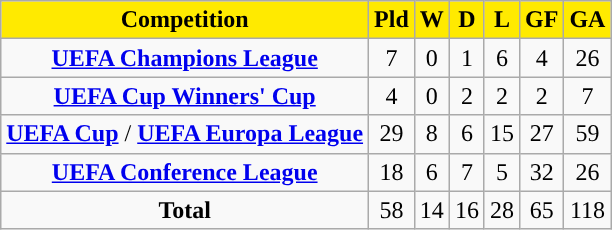<table class="wikitable sortable" style="text-align: center;">
<tr>
<th style="color:black; background:#FFEA00;">Competition</th>
<th style="color:black; background:#FFEA00;">Pld</th>
<th style="color:black; background:#FFEA00;">W</th>
<th style="color:black; background:#FFEA00;">D</th>
<th style="color:black; background:#FFEA00;">L</th>
<th style="color:black; background:#FFEA00;">GF</th>
<th style="color:black; background:#FFEA00;">GA</th>
</tr>
<tr>
<td><strong><a href='#'>UEFA Champions League</a></strong></td>
<td>7</td>
<td>0</td>
<td>1</td>
<td>6</td>
<td>4</td>
<td>26</td>
</tr>
<tr>
<td><strong><a href='#'>UEFA Cup Winners' Cup</a></strong></td>
<td>4</td>
<td>0</td>
<td>2</td>
<td>2</td>
<td>2</td>
<td>7</td>
</tr>
<tr>
<td><strong><a href='#'>UEFA Cup</a></strong> / <strong><a href='#'>UEFA Europa League</a></strong></td>
<td>29</td>
<td>8</td>
<td>6</td>
<td>15</td>
<td>27</td>
<td>59</td>
</tr>
<tr>
<td><strong><a href='#'>UEFA Conference League</a></strong></td>
<td>18</td>
<td>6</td>
<td>7</td>
<td>5</td>
<td>32</td>
<td>26</td>
</tr>
<tr>
<td><strong>Total</strong></td>
<td>58</td>
<td>14</td>
<td>16</td>
<td>28</td>
<td>65</td>
<td>118</td>
</tr>
</table>
